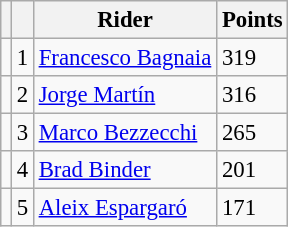<table class="wikitable" style="font-size: 95%;">
<tr>
<th></th>
<th></th>
<th>Rider</th>
<th>Points</th>
</tr>
<tr>
<td></td>
<td align=center>1</td>
<td> <a href='#'>Francesco Bagnaia</a></td>
<td align=left>319</td>
</tr>
<tr>
<td></td>
<td align=center>2</td>
<td> <a href='#'>Jorge Martín</a></td>
<td align=left>316</td>
</tr>
<tr>
<td></td>
<td align=center>3</td>
<td> <a href='#'>Marco Bezzecchi</a></td>
<td align=left>265</td>
</tr>
<tr>
<td></td>
<td align=center>4</td>
<td> <a href='#'>Brad Binder</a></td>
<td align=left>201</td>
</tr>
<tr>
<td></td>
<td align=center>5</td>
<td> <a href='#'>Aleix Espargaró</a></td>
<td align=left>171</td>
</tr>
</table>
